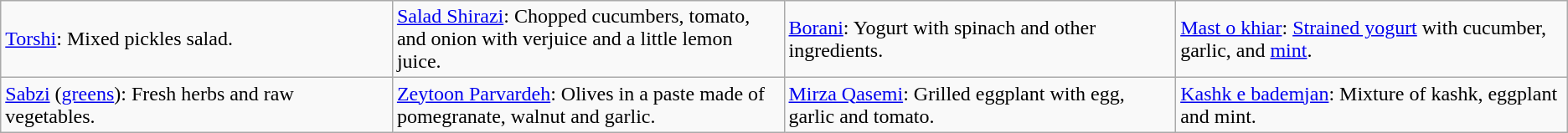<table class="wikitable">
<tr>
<td style="width: 20%;"><a href='#'>Torshi</a>: Mixed pickles salad.</td>
<td style="width: 20%;"><a href='#'>Salad Shirazi</a>: Chopped cucumbers, tomato, and onion with verjuice and a little lemon juice.</td>
<td style="width: 20%;"><a href='#'>Borani</a>: Yogurt with spinach and other ingredients.</td>
<td style="width: 20%;"><a href='#'>Mast o khiar</a>: <a href='#'>Strained yogurt</a> with cucumber, garlic, and <a href='#'>mint</a>.</td>
</tr>
<tr>
<td><a href='#'>Sabzi</a> (<a href='#'>greens</a>): Fresh herbs and raw vegetables.</td>
<td><a href='#'>Zeytoon Parvardeh</a>: Olives in a paste made of pomegranate, walnut and garlic.</td>
<td><a href='#'>Mirza Qasemi</a>: Grilled eggplant with egg, garlic and tomato.</td>
<td><a href='#'>Kashk e bademjan</a>: Mixture of kashk, eggplant and mint.</td>
</tr>
</table>
